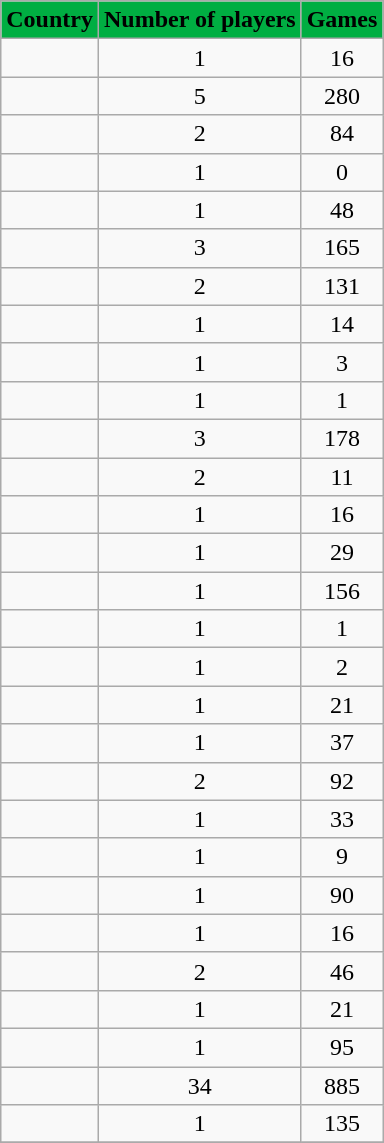<table class="wikitable sortable">
<tr>
<th style="background-color:#00AE42; color:#000000" scope=col>Country</th>
<th style="background-color:#00AE42; color:#000000" scope=col>Number of players</th>
<th style="background-color:#00AE42; color:#000000" scope=col>Games</th>
</tr>
<tr>
<td></td>
<td align=center>1</td>
<td align=center>16</td>
</tr>
<tr>
<td></td>
<td align=center>5</td>
<td align=center>280</td>
</tr>
<tr>
<td></td>
<td align=center>2</td>
<td align=center>84</td>
</tr>
<tr>
<td></td>
<td align=center>1</td>
<td align=center>0</td>
</tr>
<tr>
<td></td>
<td align=center>1</td>
<td align=center>48</td>
</tr>
<tr>
<td></td>
<td align=center>3</td>
<td align=center>165</td>
</tr>
<tr>
<td></td>
<td align=center>2</td>
<td align=center>131</td>
</tr>
<tr>
<td></td>
<td align=center>1</td>
<td align=center>14</td>
</tr>
<tr>
<td></td>
<td align=center>1</td>
<td align=center>3</td>
</tr>
<tr>
<td></td>
<td align=center>1</td>
<td align=center>1</td>
</tr>
<tr>
<td></td>
<td align=center>3</td>
<td align=center>178</td>
</tr>
<tr>
<td></td>
<td align=center>2</td>
<td align=center>11</td>
</tr>
<tr>
<td></td>
<td align=center>1</td>
<td align=center>16</td>
</tr>
<tr>
<td></td>
<td align=center>1</td>
<td align=center>29</td>
</tr>
<tr>
<td></td>
<td align=center>1</td>
<td align=center>156</td>
</tr>
<tr>
<td></td>
<td align=center>1</td>
<td align=center>1</td>
</tr>
<tr>
<td></td>
<td align=center>1</td>
<td align=center>2</td>
</tr>
<tr>
<td></td>
<td align=center>1</td>
<td align=center>21</td>
</tr>
<tr>
<td></td>
<td align=center>1</td>
<td align=center>37</td>
</tr>
<tr>
<td></td>
<td align=center>2</td>
<td align=center>92</td>
</tr>
<tr>
<td></td>
<td align=center>1</td>
<td align=center>33</td>
</tr>
<tr>
<td></td>
<td align=center>1</td>
<td align=center>9</td>
</tr>
<tr>
<td></td>
<td align=center>1</td>
<td align=center>90</td>
</tr>
<tr>
<td></td>
<td align=center>1</td>
<td align=center>16</td>
</tr>
<tr>
<td></td>
<td align=center>2</td>
<td align=center>46</td>
</tr>
<tr>
<td></td>
<td align=center>1</td>
<td align=center>21</td>
</tr>
<tr>
<td></td>
<td align=center>1</td>
<td align=center>95</td>
</tr>
<tr>
<td></td>
<td align=center>34</td>
<td align=center>885</td>
</tr>
<tr>
<td></td>
<td align=center>1</td>
<td align=center>135</td>
</tr>
<tr>
</tr>
</table>
